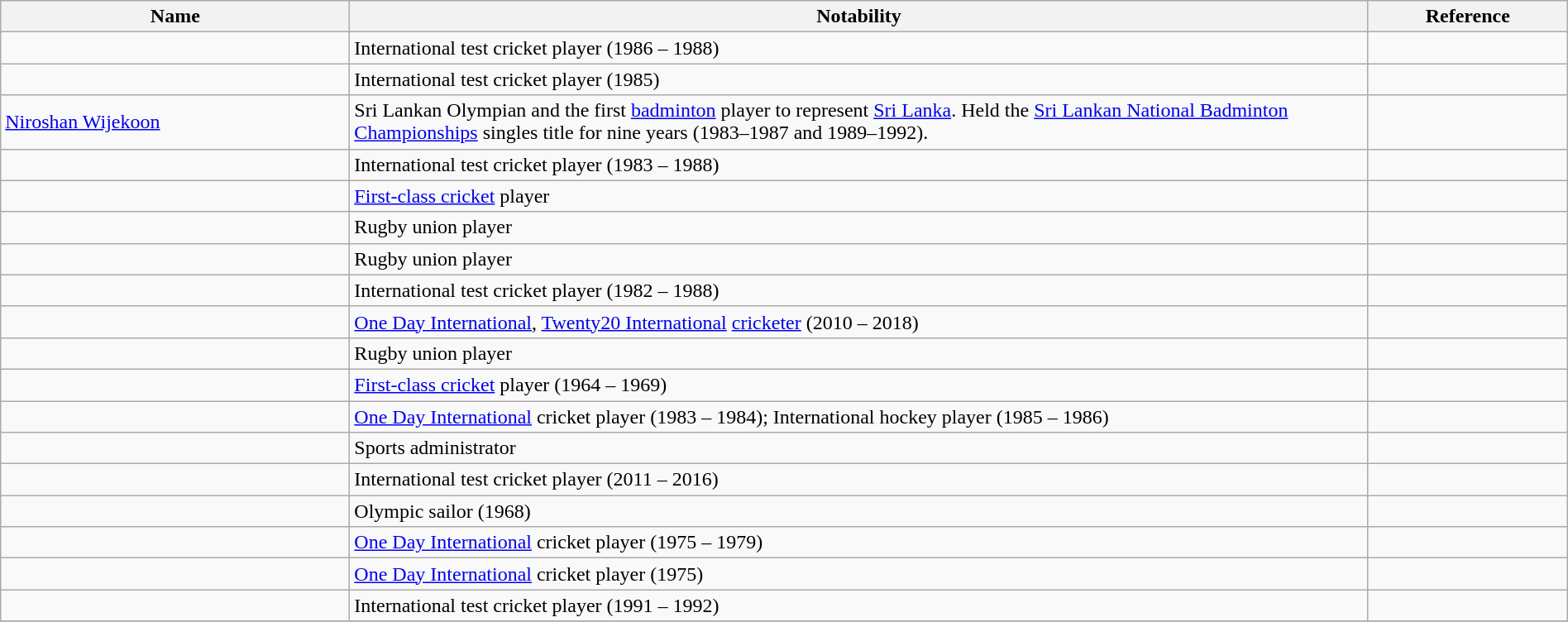<table class="wikitable sortable" style="width:100%">
<tr>
<th style="width:*;">Name</th>
<th style="width:65%;" class="unsortable">Notability</th>
<th style="width:*;" class="unsortable">Reference</th>
</tr>
<tr>
<td></td>
<td>International test cricket player (1986 – 1988)</td>
<td style="text-align:center;"></td>
</tr>
<tr>
<td></td>
<td>International test cricket player (1985)</td>
<td style="text-align:center;"></td>
</tr>
<tr>
<td><a href='#'>Niroshan Wijekoon</a></td>
<td>Sri Lankan Olympian and the first <a href='#'>badminton</a> player to represent <a href='#'>Sri Lanka</a>. Held the <a href='#'>Sri Lankan National Badminton Championships</a> singles title for nine years (1983–1987 and 1989–1992).</td>
<td></td>
</tr>
<tr>
<td></td>
<td>International test cricket player (1983 – 1988)</td>
<td style="text-align:center;"></td>
</tr>
<tr>
<td></td>
<td><a href='#'>First-class cricket</a> player</td>
<td style="text-align:center;"></td>
</tr>
<tr>
<td></td>
<td>Rugby union player</td>
<td style="text-align:center;"></td>
</tr>
<tr>
<td></td>
<td>Rugby union player</td>
<td></td>
</tr>
<tr>
<td></td>
<td>International test cricket player (1982 – 1988)</td>
<td style="text-align:center;"></td>
</tr>
<tr>
<td></td>
<td><a href='#'>One Day International</a>, <a href='#'>Twenty20 International</a> <a href='#'>cricketer</a> (2010 – 2018)</td>
<td style="text-align:center;"></td>
</tr>
<tr>
<td></td>
<td>Rugby union player</td>
<td style="text-align:center;"></td>
</tr>
<tr>
<td></td>
<td><a href='#'>First-class cricket</a> player (1964 – 1969)</td>
<td style="text-align:center;"></td>
</tr>
<tr>
<td></td>
<td><a href='#'>One Day International</a> cricket player (1983 – 1984); International hockey player (1985 – 1986)</td>
<td style="text-align:center;"></td>
</tr>
<tr>
<td></td>
<td>Sports administrator</td>
<td style="text-align:center;"></td>
</tr>
<tr>
<td></td>
<td>International test cricket player (2011 – 2016)</td>
<td style="text-align:center;"></td>
</tr>
<tr>
<td></td>
<td>Olympic sailor (1968)</td>
<td style="text-align:center;"></td>
</tr>
<tr>
<td></td>
<td><a href='#'>One Day International</a> cricket player (1975 – 1979)</td>
<td style="text-align:center;"></td>
</tr>
<tr>
<td></td>
<td><a href='#'>One Day International</a> cricket player (1975)</td>
<td style="text-align:center;"></td>
</tr>
<tr>
<td></td>
<td>International test cricket player (1991 – 1992)</td>
<td style="text-align:center;"></td>
</tr>
<tr>
</tr>
</table>
